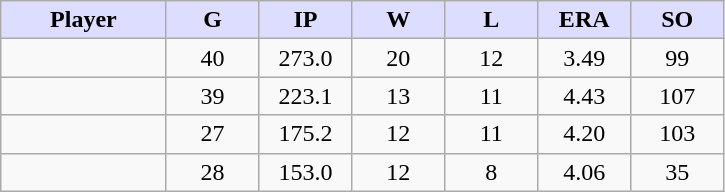<table class="wikitable sortable">
<tr>
<th style="background:#ddf; width:16%;">Player</th>
<th style="background:#ddf; width:9%;">G</th>
<th style="background:#ddf; width:9%;">IP</th>
<th style="background:#ddf; width:9%;">W</th>
<th style="background:#ddf; width:9%;">L</th>
<th style="background:#ddf; width:9%;">ERA</th>
<th style="background:#ddf; width:9%;">SO</th>
</tr>
<tr style="text-align:center;">
<td></td>
<td>40</td>
<td>273.0</td>
<td>20</td>
<td>12</td>
<td>3.49</td>
<td>99</td>
</tr>
<tr style="text-align:center;">
<td></td>
<td>39</td>
<td>223.1</td>
<td>13</td>
<td>11</td>
<td>4.43</td>
<td>107</td>
</tr>
<tr style="text-align:center;">
<td></td>
<td>27</td>
<td>175.2</td>
<td>12</td>
<td>11</td>
<td>4.20</td>
<td>103</td>
</tr>
<tr style="text-align:center;">
<td></td>
<td>28</td>
<td>153.0</td>
<td>12</td>
<td>8</td>
<td>4.06</td>
<td>35</td>
</tr>
</table>
